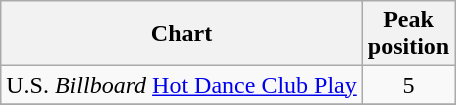<table class="wikitable">
<tr>
<th align="left">Chart</th>
<th align="center">Peak<br>position</th>
</tr>
<tr>
<td align="left">U.S. <em>Billboard</em> <a href='#'>Hot Dance Club Play</a></td>
<td align="center">5</td>
</tr>
<tr>
</tr>
</table>
